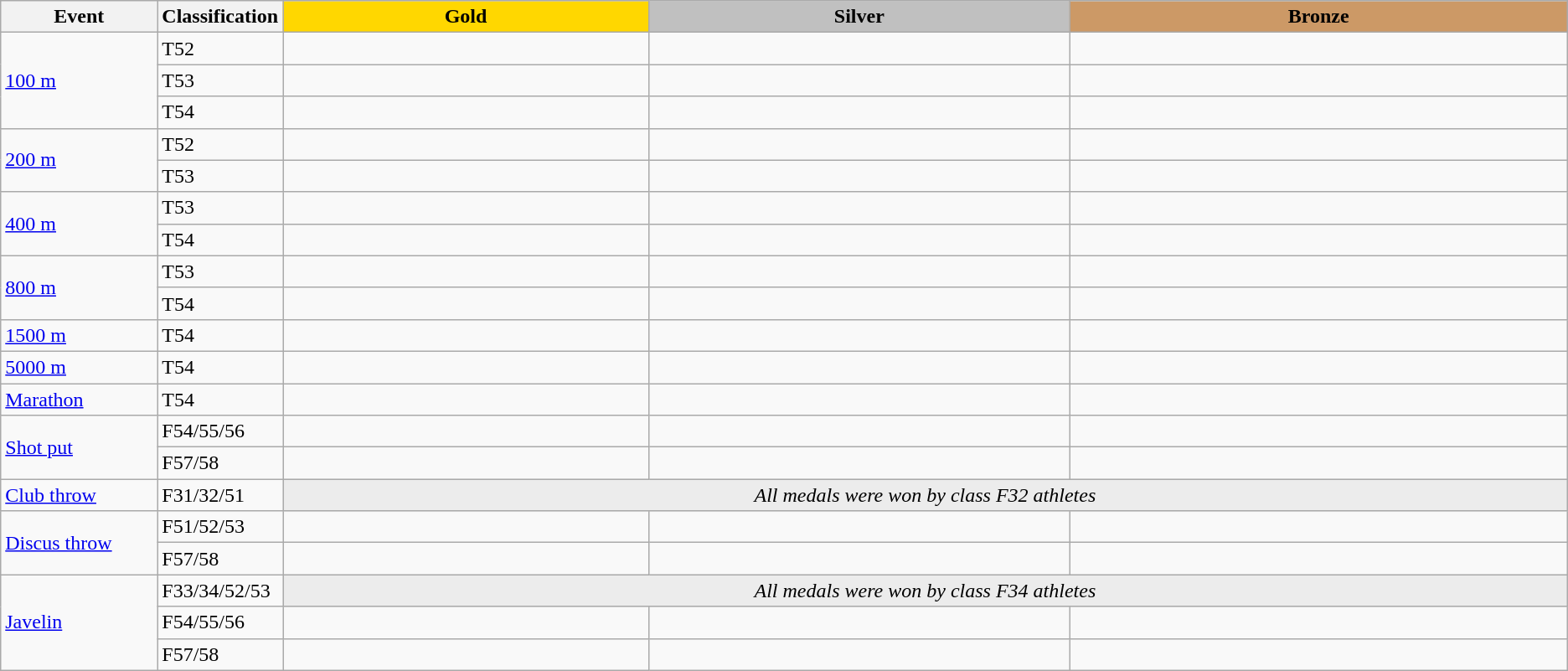<table class=wikitable style="font-size:100%">
<tr>
<th rowspan="1" width="10%">Event</th>
<th rowspan="1" width="5%">Classification</th>
<th rowspan="1" style="background:gold;">Gold</th>
<th colspan="1" style="background:silver;">Silver</th>
<th colspan="1" style="background:#CC9966;">Bronze</th>
</tr>
<tr>
<td rowspan="3"><a href='#'>100 m</a></td>
<td>T52<br></td>
<td></td>
<td></td>
<td></td>
</tr>
<tr>
<td>T53<br></td>
<td></td>
<td></td>
<td></td>
</tr>
<tr>
<td>T54<br></td>
<td></td>
<td></td>
<td></td>
</tr>
<tr>
<td rowspan="2"><a href='#'>200 m</a></td>
<td>T52<br></td>
<td></td>
<td></td>
<td></td>
</tr>
<tr>
<td>T53<br></td>
<td></td>
<td></td>
<td></td>
</tr>
<tr>
<td rowspan="2"><a href='#'>400 m</a></td>
<td>T53<br></td>
<td></td>
<td></td>
<td></td>
</tr>
<tr>
<td>T54<br></td>
<td></td>
<td></td>
<td></td>
</tr>
<tr>
<td rowspan="2"><a href='#'>800 m</a></td>
<td>T53<br></td>
<td></td>
<td></td>
<td></td>
</tr>
<tr>
<td>T54<br></td>
<td></td>
<td></td>
<td></td>
</tr>
<tr>
<td><a href='#'>1500 m</a></td>
<td>T54<br></td>
<td></td>
<td></td>
<td></td>
</tr>
<tr>
<td><a href='#'>5000 m</a></td>
<td>T54<br></td>
<td></td>
<td></td>
<td></td>
</tr>
<tr>
<td><a href='#'>Marathon</a></td>
<td>T54<br></td>
<td></td>
<td></td>
<td></td>
</tr>
<tr>
<td rowspan="2"><a href='#'>Shot put</a></td>
<td>F54/55/56<br></td>
<td></td>
<td></td>
<td></td>
</tr>
<tr>
<td>F57/58<br></td>
<td></td>
<td></td>
<td></td>
</tr>
<tr>
<td><a href='#'>Club throw</a></td>
<td>F31/32/51<br></td>
<td colspan="3" style="text-align:center; background:#ececec;"><em>All medals were won by class F32 athletes</em></td>
</tr>
<tr>
<td rowspan="2"><a href='#'>Discus throw</a></td>
<td>F51/52/53<br></td>
<td></td>
<td></td>
<td></td>
</tr>
<tr>
<td>F57/58<br></td>
<td></td>
<td></td>
<td></td>
</tr>
<tr>
<td rowspan="3"><a href='#'>Javelin</a></td>
<td>F33/34/52/53<br></td>
<td colspan="3" style="text-align:center; background:#ececec;"><em>All medals were won by class F34 athletes</em></td>
</tr>
<tr>
<td>F54/55/56<br></td>
<td></td>
<td></td>
<td></td>
</tr>
<tr>
<td>F57/58<br></td>
<td></td>
<td></td>
<td></td>
</tr>
</table>
